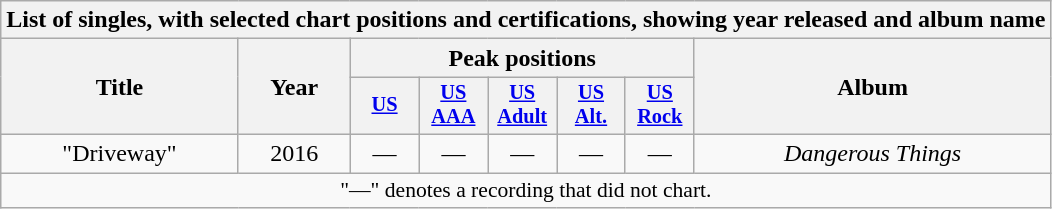<table class="wikitable" style="text-align:center;">
<tr>
<th scope="col" colspan="8">List of singles, with selected chart positions and certifications, showing year released and album name</th>
</tr>
<tr>
<th scope="col" rowspan="2">Title</th>
<th scope="col" rowspan="2">Year</th>
<th scope="col" colspan="5">Peak positions</th>
<th scope="col" rowspan="2">Album</th>
</tr>
<tr>
<th scope="col" style="width:2.9em;font-size:85%;"><a href='#'>US</a></th>
<th scope="col" style="width:2.9em;font-size:85%;"><a href='#'>US<br>AAA</a></th>
<th scope="col" style="width:2.9em;font-size:85%;"><a href='#'>US<br>Adult</a></th>
<th scope="col" style="width:2.9em;font-size:85%;"><a href='#'>US<br>Alt.</a></th>
<th scope="col" style="width:2.9em;font-size:85%;"><a href='#'>US<br>Rock</a></th>
</tr>
<tr>
<td align="center">"Driveway"</td>
<td>2016</td>
<td>—</td>
<td>—</td>
<td>—</td>
<td>—</td>
<td>—</td>
<td><em>Dangerous Things</em></td>
</tr>
<tr>
<td colspan="15" style="font-size:90%">"—" denotes a recording that did not chart.</td>
</tr>
</table>
